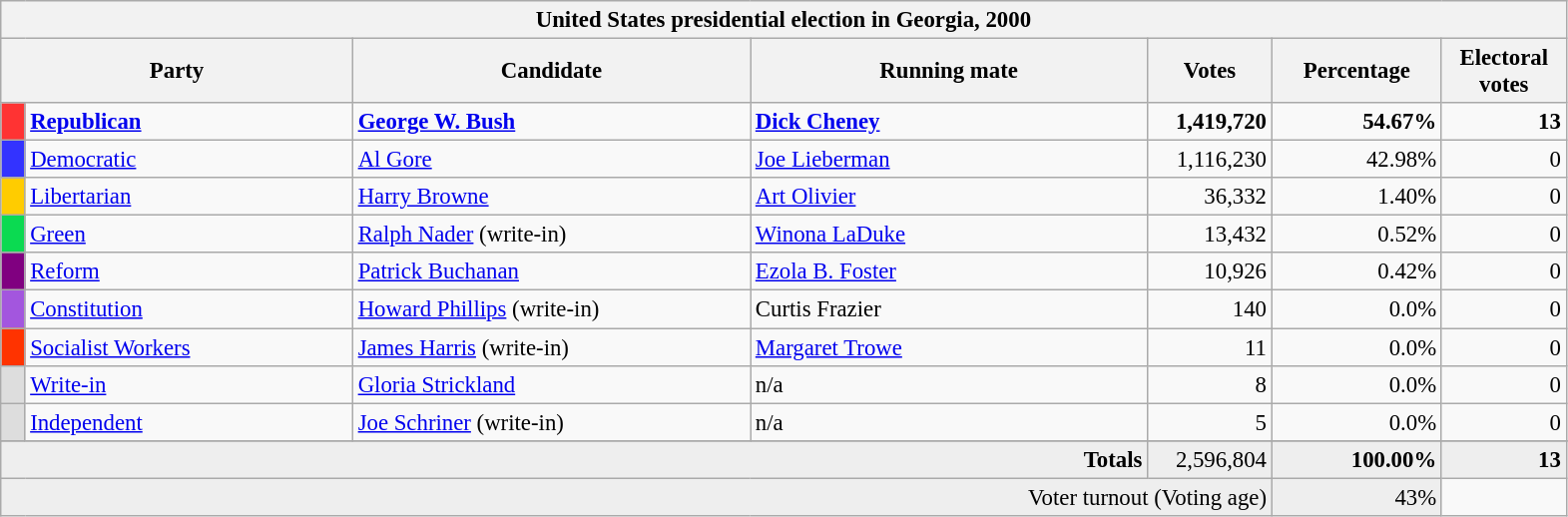<table class="wikitable" style="font-size: 95%;">
<tr>
<th colspan="7">United States presidential election in Georgia, 2000</th>
</tr>
<tr>
<th colspan="2" style="width: 15em">Party</th>
<th style="width: 17em">Candidate</th>
<th style="width: 17em">Running mate</th>
<th style="width: 5em">Votes</th>
<th style="width: 7em">Percentage</th>
<th style="width: 5em">Electoral votes</th>
</tr>
<tr>
<th style="background-color:#FF3333; width: 3px"></th>
<td style="width: 130px"><strong><a href='#'>Republican</a></strong></td>
<td><strong><a href='#'>George W. Bush</a></strong></td>
<td><strong><a href='#'>Dick Cheney</a></strong></td>
<td align="right"><strong>1,419,720</strong></td>
<td align="right"><strong>54.67%</strong></td>
<td align="right"><strong>13</strong></td>
</tr>
<tr>
<th style="background-color:#3333FF; width: 3px"></th>
<td style="width: 130px"><a href='#'>Democratic</a></td>
<td><a href='#'>Al Gore</a></td>
<td><a href='#'>Joe Lieberman</a></td>
<td align="right">1,116,230</td>
<td align="right">42.98%</td>
<td align="right">0</td>
</tr>
<tr>
<th style="background-color:#FFCC00; width: 3px"></th>
<td style="width: 130px"><a href='#'>Libertarian</a></td>
<td><a href='#'>Harry Browne</a></td>
<td><a href='#'>Art Olivier</a></td>
<td align="right">36,332</td>
<td align="right">1.40%</td>
<td align="right">0</td>
</tr>
<tr>
<th style="background-color:#0BDA51; width: 3px"></th>
<td style="width: 130px"><a href='#'>Green</a></td>
<td><a href='#'>Ralph Nader</a> (write-in)</td>
<td><a href='#'>Winona LaDuke</a></td>
<td align="right">13,432</td>
<td align="right">0.52%</td>
<td align="right">0</td>
</tr>
<tr>
<th style="background-color:purple; width: 3px"></th>
<td style="width: 130px"><a href='#'>Reform</a></td>
<td><a href='#'>Patrick Buchanan</a></td>
<td><a href='#'>Ezola B. Foster</a></td>
<td align="right">10,926</td>
<td align="right">0.42%</td>
<td align="right">0</td>
</tr>
<tr>
<th style="background-color:#A356DE; width: 3px"></th>
<td style="width: 130px"><a href='#'>Constitution</a></td>
<td><a href='#'>Howard Phillips</a> (write-in)</td>
<td>Curtis Frazier</td>
<td align="right">140</td>
<td align="right">0.0%</td>
<td align="right">0</td>
</tr>
<tr>
<th style="background-color:#FF3300; width: 3px"></th>
<td style="width: 130px"><a href='#'>Socialist Workers</a></td>
<td><a href='#'>James Harris</a> (write-in)</td>
<td><a href='#'>Margaret Trowe</a></td>
<td align="right">11</td>
<td align="right">0.0%</td>
<td align="right">0</td>
</tr>
<tr>
<th style="background-color:#DDDDDD; width: 3px"></th>
<td style="width: 130px"><a href='#'>Write-in</a></td>
<td><a href='#'>Gloria Strickland</a></td>
<td>n/a</td>
<td align="right">8</td>
<td align="right">0.0%</td>
<td align="right">0</td>
</tr>
<tr>
<th style="background-color:#DDDDDD; width: 3px"></th>
<td style="width: 130px"><a href='#'>Independent</a></td>
<td><a href='#'>Joe Schriner</a> (write-in)</td>
<td>n/a</td>
<td align="right">5</td>
<td align="right">0.0%</td>
<td align="right">0</td>
</tr>
<tr>
</tr>
<tr bgcolor="#EEEEEE">
<td colspan="4" align="right"><strong>Totals</strong></td>
<td align="right">2,596,804</td>
<td align="right"><strong>100.00%</strong></td>
<td align="right"><strong>13</strong></td>
</tr>
<tr bgcolor="#EEEEEE">
<td colspan="5" align="right">Voter turnout (Voting age)</td>
<td colspan="1" align="right">43%</td>
</tr>
</table>
